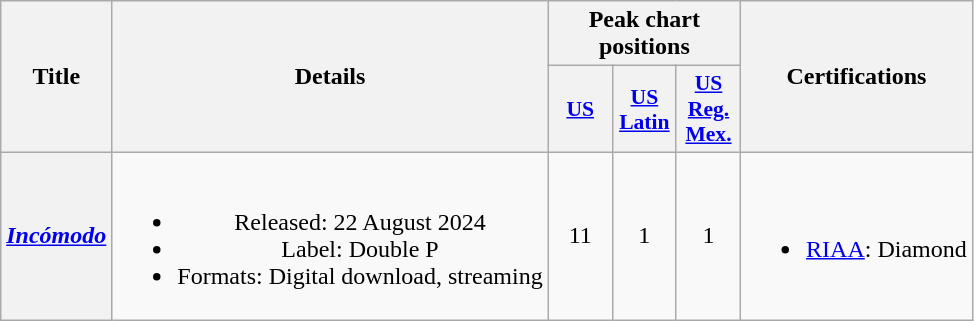<table class="wikitable plainrowheaders" style="text-align:center;">
<tr>
<th scope="col" rowspan="2">Title</th>
<th scope="col" rowspan="2">Details</th>
<th scope="col" colspan="3">Peak chart positions</th>
<th scope="col" rowspan="2">Certifications</th>
</tr>
<tr>
<th scope="col" style="width:2.5em;font-size:90%"><a href='#'>US</a><br></th>
<th scope="col" style="width:2.5em;font-size:90%"><a href='#'>US<br>Latin</a><br></th>
<th scope="col" style="width:2.5em;font-size:90%"><a href='#'>US<br>Reg.<br>Mex.</a><br></th>
</tr>
<tr>
<th scope="row"><em><a href='#'>Incómodo</a></em></th>
<td><br><ul><li>Released: 22 August 2024</li><li>Label: Double P</li><li>Formats: Digital download, streaming</li></ul></td>
<td>11</td>
<td>1</td>
<td>1</td>
<td><br><ul><li><a href='#'>RIAA</a>: Diamond </li></ul></td>
</tr>
</table>
